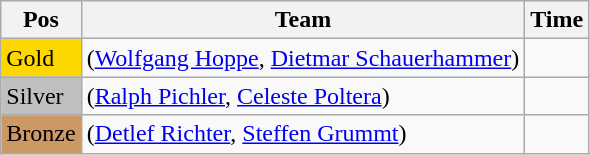<table class="wikitable">
<tr>
<th>Pos</th>
<th>Team</th>
<th>Time</th>
</tr>
<tr>
<td style="background:gold">Gold</td>
<td> (<a href='#'>Wolfgang Hoppe</a>, <a href='#'>Dietmar Schauerhammer</a>)</td>
<td></td>
</tr>
<tr>
<td style="background:silver">Silver</td>
<td> (<a href='#'>Ralph Pichler</a>, <a href='#'>Celeste Poltera</a>)</td>
<td></td>
</tr>
<tr>
<td style="background:#cc9966">Bronze</td>
<td> (<a href='#'>Detlef Richter</a>, <a href='#'>Steffen Grummt</a>)</td>
<td></td>
</tr>
</table>
